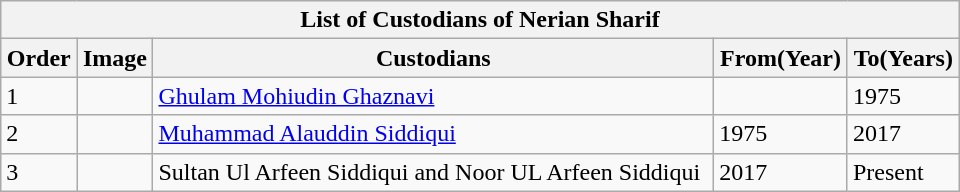<table class="wikitable sortable" style="min-width:40em">
<tr>
<th colspan="5">List of Custodians of Nerian Sharif</th>
</tr>
<tr>
<th>Order</th>
<th>Image</th>
<th>Custodians</th>
<th>From(Year)</th>
<th>To(Years)</th>
</tr>
<tr>
<td>1</td>
<td></td>
<td><a href='#'>Ghulam Mohiudin Ghaznavi</a></td>
<td></td>
<td>1975</td>
</tr>
<tr>
<td>2</td>
<td></td>
<td><a href='#'>Muhammad Alauddin Siddiqui</a></td>
<td>1975</td>
<td>2017</td>
</tr>
<tr>
<td>3</td>
<td></td>
<td>Sultan Ul Arfeen Siddiqui and Noor UL Arfeen Siddiqui</td>
<td>2017</td>
<td>Present</td>
</tr>
</table>
